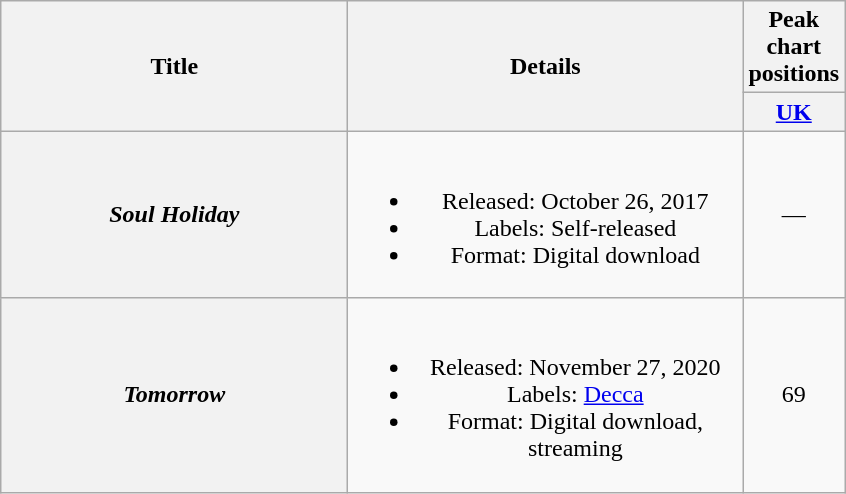<table class="wikitable plainrowheaders" style="text-align:center;">
<tr>
<th scope="col" rowspan="2" style="width:14em;">Title</th>
<th scope="col" rowspan="2" style="width:16em;">Details</th>
<th scope="col" colspan="1">Peak chart positions</th>
</tr>
<tr>
<th style="width:50px;"><a href='#'>UK</a><br></th>
</tr>
<tr>
<th scope="row"><em>Soul Holiday</em></th>
<td><br><ul><li>Released: October 26, 2017</li><li>Labels: Self-released</li><li>Format: Digital download</li></ul></td>
<td>—</td>
</tr>
<tr>
<th scope="row"><em>Tomorrow</em></th>
<td><br><ul><li>Released: November 27, 2020</li><li>Labels: <a href='#'>Decca</a></li><li>Format: Digital download, streaming</li></ul></td>
<td>69</td>
</tr>
</table>
